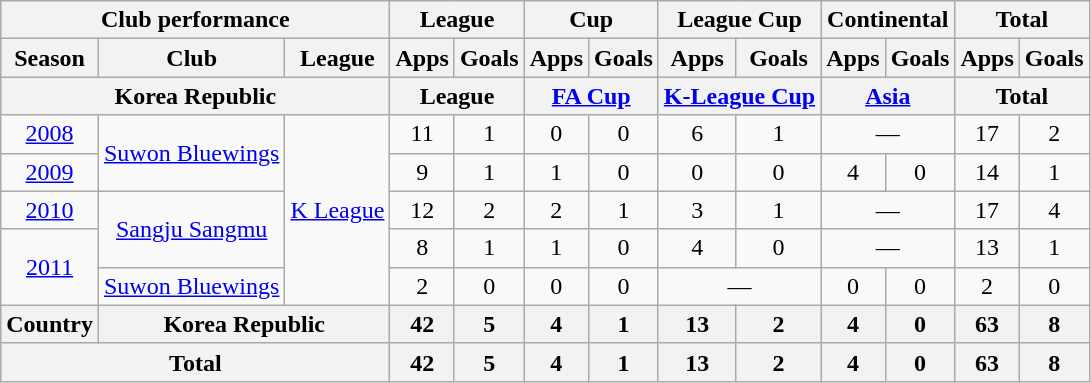<table class="wikitable" style="text-align:center;">
<tr>
<th colspan=3>Club performance</th>
<th colspan=2>League</th>
<th colspan=2>Cup</th>
<th colspan=2>League Cup</th>
<th colspan=2>Continental</th>
<th colspan=2>Total</th>
</tr>
<tr>
<th>Season</th>
<th>Club</th>
<th>League</th>
<th>Apps</th>
<th>Goals</th>
<th>Apps</th>
<th>Goals</th>
<th>Apps</th>
<th>Goals</th>
<th>Apps</th>
<th>Goals</th>
<th>Apps</th>
<th>Goals</th>
</tr>
<tr>
<th colspan=3>Korea Republic</th>
<th colspan=2>League</th>
<th colspan=2><a href='#'>FA Cup</a></th>
<th colspan=2><a href='#'>K-League Cup</a></th>
<th colspan=2><a href='#'>Asia</a></th>
<th colspan=2>Total</th>
</tr>
<tr>
<td><a href='#'>2008</a></td>
<td rowspan="2"><a href='#'>Suwon Bluewings</a></td>
<td rowspan="5"><a href='#'>K League</a></td>
<td>11</td>
<td>1</td>
<td>0</td>
<td>0</td>
<td>6</td>
<td>1</td>
<td colspan="2">—</td>
<td>17</td>
<td>2</td>
</tr>
<tr>
<td><a href='#'>2009</a></td>
<td>9</td>
<td>1</td>
<td>1</td>
<td>0</td>
<td>0</td>
<td>0</td>
<td>4</td>
<td>0</td>
<td>14</td>
<td>1</td>
</tr>
<tr>
<td><a href='#'>2010</a></td>
<td rowspan="2"><a href='#'>Sangju Sangmu</a></td>
<td>12</td>
<td>2</td>
<td>2</td>
<td>1</td>
<td>3</td>
<td>1</td>
<td colspan="2">—</td>
<td>17</td>
<td>4</td>
</tr>
<tr>
<td rowspan=2><a href='#'>2011</a></td>
<td>8</td>
<td>1</td>
<td>1</td>
<td>0</td>
<td>4</td>
<td>0</td>
<td colspan="2">—</td>
<td>13</td>
<td>1</td>
</tr>
<tr>
<td><a href='#'>Suwon Bluewings</a></td>
<td>2</td>
<td>0</td>
<td>0</td>
<td>0</td>
<td colspan="2">—</td>
<td>0</td>
<td>0</td>
<td>2</td>
<td>0</td>
</tr>
<tr>
<th rowspan=1>Country</th>
<th colspan=2>Korea Republic</th>
<th>42</th>
<th>5</th>
<th>4</th>
<th>1</th>
<th>13</th>
<th>2</th>
<th>4</th>
<th>0</th>
<th>63</th>
<th>8</th>
</tr>
<tr>
<th colspan=3>Total</th>
<th>42</th>
<th>5</th>
<th>4</th>
<th>1</th>
<th>13</th>
<th>2</th>
<th>4</th>
<th>0</th>
<th>63</th>
<th>8</th>
</tr>
</table>
